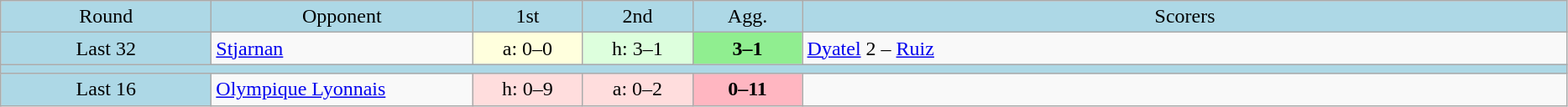<table class="wikitable" style="text-align:center">
<tr bgcolor=lightblue>
<td width=160px>Round</td>
<td width=200px>Opponent</td>
<td width=80px>1st</td>
<td width=80px>2nd</td>
<td width=80px>Agg.</td>
<td width=600px>Scorers</td>
</tr>
<tr>
<td bgcolor=lightblue>Last 32</td>
<td align=left> <a href='#'>Stjarnan</a></td>
<td bgcolor="#ffffdd">a: 0–0</td>
<td bgcolor="#ddffdd">h: 3–1</td>
<td bgcolor=lightgreen><strong>3–1</strong></td>
<td align=left><a href='#'>Dyatel</a> 2 – <a href='#'>Ruiz</a></td>
</tr>
<tr bgcolor=lightblue>
<td colspan=6></td>
</tr>
<tr>
<td bgcolor=lightblue>Last 16</td>
<td align=left> <a href='#'>Olympique Lyonnais</a></td>
<td bgcolor="#ffdddd">h: 0–9</td>
<td bgcolor="#ffdddd">a: 0–2</td>
<td bgcolor=lightpink><strong>0–11</strong></td>
</tr>
</table>
